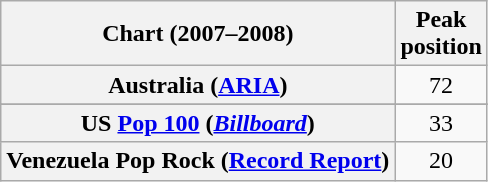<table class="wikitable sortable plainrowheaders" style="text-align:center">
<tr>
<th scope="col">Chart (2007–2008)</th>
<th scope="col">Peak<br>position</th>
</tr>
<tr>
<th scope="row">Australia (<a href='#'>ARIA</a>)</th>
<td>72</td>
</tr>
<tr>
</tr>
<tr>
<th scope="row">US <a href='#'>Pop 100</a> (<em><a href='#'>Billboard</a></em>)</th>
<td>33</td>
</tr>
<tr>
<th scope="row">Venezuela Pop Rock (<a href='#'>Record Report</a>)</th>
<td>20</td>
</tr>
</table>
